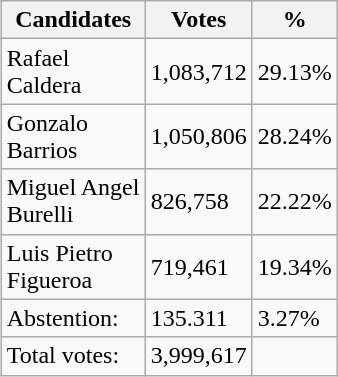<table class="wikitable aside" style="float: right; margin: 0em 1em 0em 1em; width: 225px;">
<tr>
<th>Candidates</th>
<th>Votes</th>
<th>%</th>
</tr>
<tr>
<td>Rafael Caldera</td>
<td>1,083,712</td>
<td>29.13%</td>
</tr>
<tr>
<td>Gonzalo Barrios</td>
<td>1,050,806</td>
<td>28.24%</td>
</tr>
<tr>
<td>Miguel Angel Burelli</td>
<td>826,758</td>
<td>22.22%</td>
</tr>
<tr>
<td>Luis Pietro Figueroa</td>
<td>719,461</td>
<td>19.34%</td>
</tr>
<tr>
<td>Abstention:</td>
<td>135.311</td>
<td>3.27%</td>
</tr>
<tr>
<td>Total votes:</td>
<td>3,999,617</td>
<td></td>
</tr>
</table>
